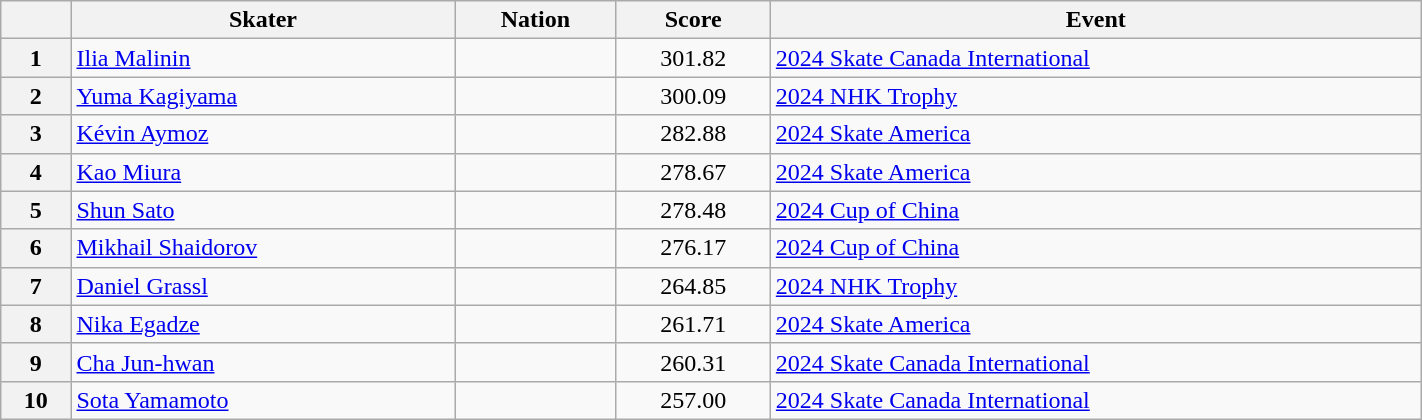<table class="wikitable sortable" style="text-align:left; width:75%">
<tr>
<th scope="col"></th>
<th scope="col">Skater</th>
<th scope="col">Nation</th>
<th scope="col">Score</th>
<th scope="col">Event</th>
</tr>
<tr>
<th scope="row">1</th>
<td><a href='#'>Ilia Malinin</a></td>
<td></td>
<td style="text-align:center">301.82</td>
<td><a href='#'>2024 Skate Canada International</a></td>
</tr>
<tr>
<th scope="row">2</th>
<td><a href='#'>Yuma Kagiyama</a></td>
<td></td>
<td style="text-align:center">300.09</td>
<td><a href='#'>2024 NHK Trophy</a></td>
</tr>
<tr>
<th scope="row">3</th>
<td><a href='#'>Kévin Aymoz</a></td>
<td></td>
<td style="text-align:center">282.88</td>
<td><a href='#'>2024 Skate America</a></td>
</tr>
<tr>
<th scope="row">4</th>
<td><a href='#'>Kao Miura</a></td>
<td></td>
<td style="text-align:center">278.67</td>
<td><a href='#'>2024 Skate America</a></td>
</tr>
<tr>
<th scope="row">5</th>
<td><a href='#'>Shun Sato</a></td>
<td></td>
<td style="text-align:center">278.48</td>
<td><a href='#'>2024 Cup of China</a></td>
</tr>
<tr>
<th scope="row">6</th>
<td><a href='#'>Mikhail Shaidorov</a></td>
<td></td>
<td style="text-align:center">276.17</td>
<td><a href='#'>2024 Cup of China</a></td>
</tr>
<tr>
<th scope="row">7</th>
<td><a href='#'>Daniel Grassl</a></td>
<td></td>
<td style="text-align:center">264.85</td>
<td><a href='#'>2024 NHK Trophy</a></td>
</tr>
<tr>
<th scope="row">8</th>
<td><a href='#'>Nika Egadze</a></td>
<td></td>
<td style="text-align:center">261.71</td>
<td><a href='#'>2024 Skate America</a></td>
</tr>
<tr>
<th scope="row">9</th>
<td><a href='#'>Cha Jun-hwan</a></td>
<td></td>
<td style="text-align:center">260.31</td>
<td><a href='#'>2024 Skate Canada International</a></td>
</tr>
<tr>
<th scope="row">10</th>
<td><a href='#'>Sota Yamamoto</a></td>
<td></td>
<td style="text-align:center">257.00</td>
<td><a href='#'>2024 Skate Canada International</a></td>
</tr>
</table>
